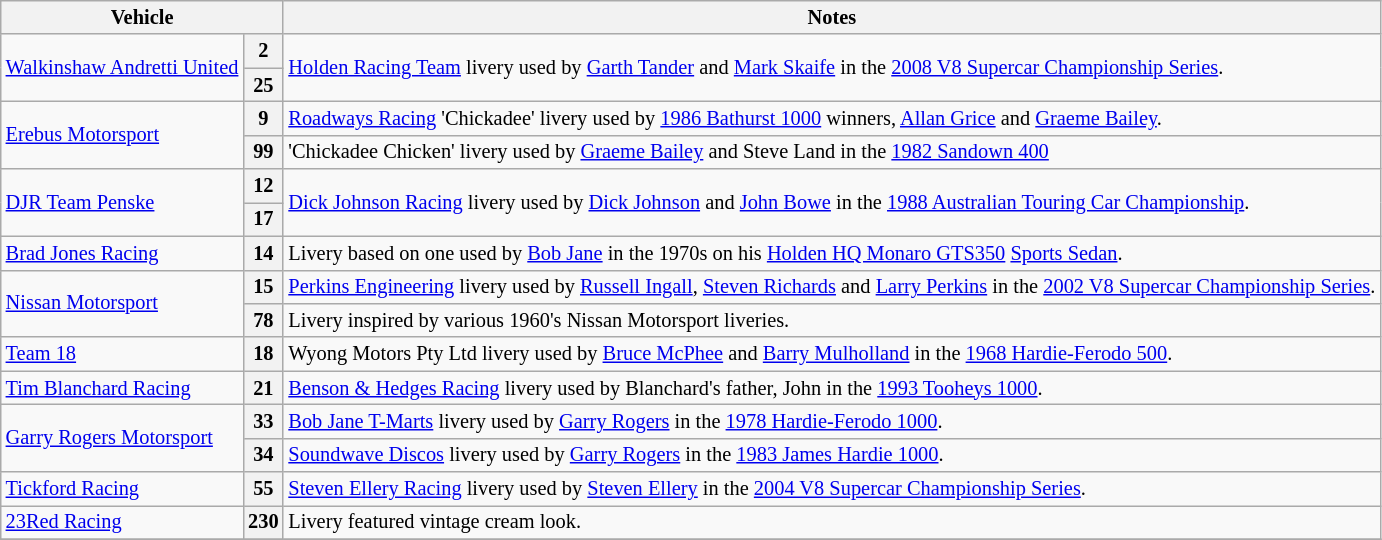<table class="wikitable" style="font-size: 85%;">
<tr>
<th colspan="2">Vehicle</th>
<th>Notes</th>
</tr>
<tr>
<td rowspan="2"><a href='#'>Walkinshaw Andretti United</a></td>
<th>2</th>
<td rowspan="2"><a href='#'>Holden Racing Team</a> livery used by <a href='#'>Garth Tander</a> and <a href='#'>Mark Skaife</a> in the <a href='#'>2008 V8 Supercar Championship Series</a>.</td>
</tr>
<tr>
<th>25</th>
</tr>
<tr>
<td rowspan="2"><a href='#'>Erebus Motorsport</a></td>
<th>9</th>
<td><a href='#'>Roadways Racing</a> 'Chickadee' livery used by <a href='#'>1986 Bathurst 1000</a> winners, <a href='#'>Allan Grice</a> and <a href='#'>Graeme Bailey</a>.</td>
</tr>
<tr>
<th>99</th>
<td>'Chickadee Chicken' livery used by <a href='#'>Graeme Bailey</a> and Steve Land in the <a href='#'>1982 Sandown 400</a></td>
</tr>
<tr>
<td rowspan="2"><a href='#'>DJR Team Penske</a></td>
<th>12</th>
<td rowspan="2"><a href='#'>Dick Johnson Racing</a> livery used by <a href='#'>Dick Johnson</a> and <a href='#'>John Bowe</a> in the <a href='#'>1988 Australian Touring Car Championship</a>.</td>
</tr>
<tr>
<th>17</th>
</tr>
<tr>
<td><a href='#'>Brad Jones Racing</a></td>
<th>14</th>
<td>Livery based on one used by <a href='#'>Bob Jane</a> in the 1970s on his <a href='#'>Holden HQ Monaro GTS350</a> <a href='#'>Sports Sedan</a>.</td>
</tr>
<tr>
<td rowspan="2"><a href='#'>Nissan Motorsport</a></td>
<th>15</th>
<td><a href='#'>Perkins Engineering</a> livery used by <a href='#'>Russell Ingall</a>, <a href='#'>Steven Richards</a> and <a href='#'>Larry Perkins</a> in the <a href='#'>2002 V8 Supercar Championship Series</a>.</td>
</tr>
<tr>
<th>78</th>
<td>Livery inspired by various 1960's Nissan Motorsport liveries.</td>
</tr>
<tr>
<td><a href='#'>Team 18</a></td>
<th>18</th>
<td>Wyong Motors Pty Ltd livery used by <a href='#'>Bruce McPhee</a> and <a href='#'>Barry Mulholland</a> in the <a href='#'>1968 Hardie-Ferodo 500</a>.</td>
</tr>
<tr>
<td><a href='#'>Tim Blanchard Racing</a></td>
<th>21</th>
<td><a href='#'>Benson & Hedges Racing</a> livery used by Blanchard's father, John in the <a href='#'>1993 Tooheys 1000</a>.</td>
</tr>
<tr>
<td rowspan="2"><a href='#'>Garry Rogers Motorsport</a></td>
<th>33</th>
<td><a href='#'>Bob Jane T-Marts</a> livery used by <a href='#'>Garry Rogers</a> in the <a href='#'>1978 Hardie-Ferodo 1000</a>.</td>
</tr>
<tr>
<th>34</th>
<td><a href='#'>Soundwave Discos</a> livery used by <a href='#'>Garry Rogers</a> in the <a href='#'>1983 James Hardie 1000</a>.</td>
</tr>
<tr>
<td><a href='#'>Tickford Racing</a></td>
<th>55</th>
<td><a href='#'>Steven Ellery Racing</a> livery used by <a href='#'>Steven Ellery</a> in the <a href='#'>2004 V8 Supercar Championship Series</a>.</td>
</tr>
<tr>
<td><a href='#'>23Red Racing</a></td>
<th>230</th>
<td>Livery featured vintage cream look.</td>
</tr>
<tr>
</tr>
</table>
